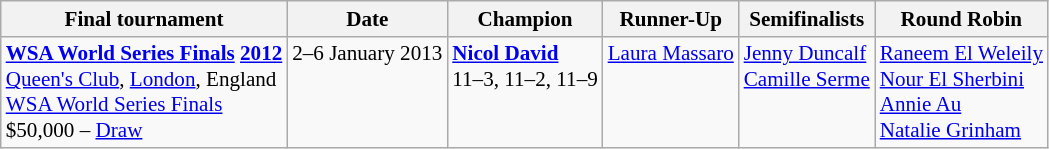<table class="wikitable" style="font-size:88%">
<tr>
<th>Final tournament</th>
<th>Date</th>
<th>Champion</th>
<th>Runner-Up</th>
<th>Semifinalists</th>
<th>Round Robin</th>
</tr>
<tr valign=top>
<td><strong><a href='#'>WSA World Series Finals</a> <a href='#'>2012</a></strong><br> <a href='#'>Queen's Club</a>, <a href='#'>London</a>, England<br><a href='#'>WSA World Series Finals</a><br>$50,000 – <a href='#'>Draw</a></td>
<td>2–6 January 2013</td>
<td> <strong><a href='#'>Nicol David</a></strong><br>11–3, 11–2, 11–9</td>
<td> <a href='#'>Laura Massaro</a></td>
<td> <a href='#'>Jenny Duncalf</a><br> <a href='#'>Camille Serme</a></td>
<td> <a href='#'>Raneem El Weleily</a> <br>  <a href='#'>Nour El Sherbini</a> <br>  <a href='#'>Annie Au</a> <br>  <a href='#'>Natalie Grinham</a></td>
</tr>
</table>
